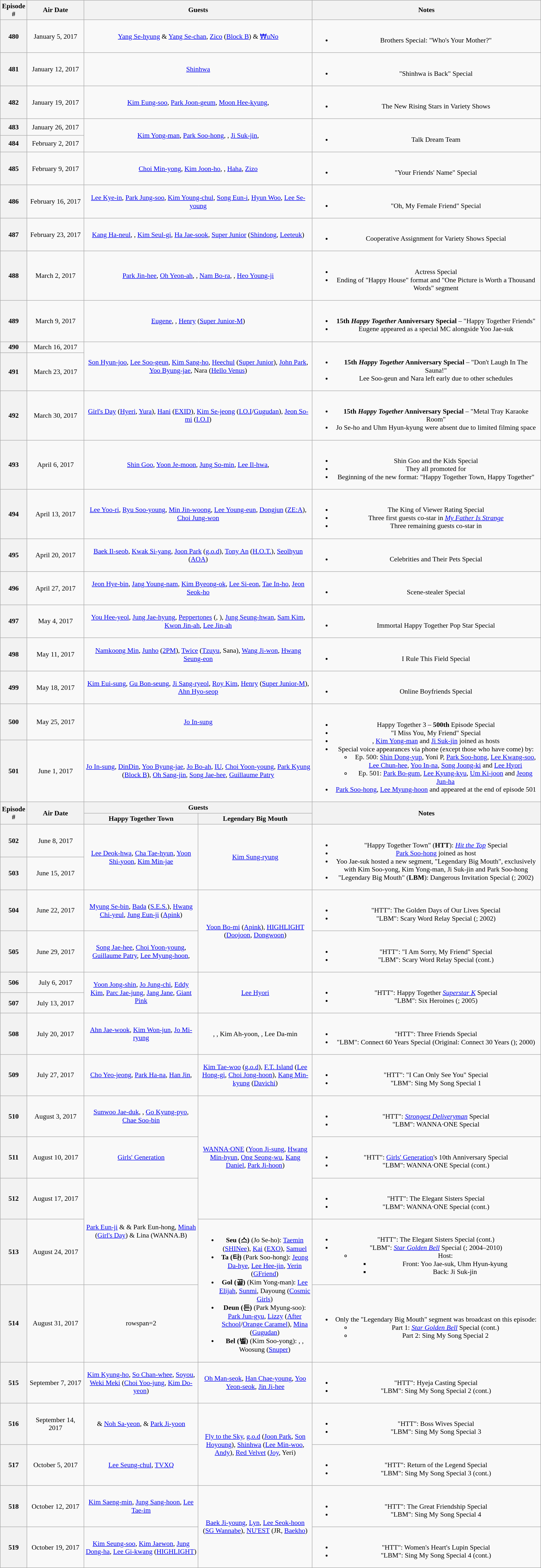<table class="wikitable" style="text-align:center; font-size:90%; width:90%;">
<tr>
<th width="1%">Episode #</th>
<th width="10%">Air Date</th>
<th colspan="2" width="40%">Guests</th>
<th width="40%">Notes</th>
</tr>
<tr>
<th>480</th>
<td>January 5, 2017</td>
<td colspan=2><a href='#'>Yang Se-hyung</a> & <a href='#'>Yang Se-chan</a>, <a href='#'>Zico</a> (<a href='#'>Block B</a>) & <a href='#'>₩uNo</a></td>
<td><br><ul><li>Brothers Special: "Who's Your Mother?"</li></ul></td>
</tr>
<tr>
<th>481</th>
<td>January 12, 2017</td>
<td colspan=2><a href='#'>Shinhwa</a></td>
<td><br><ul><li>"Shinhwa is Back" Special</li></ul></td>
</tr>
<tr>
<th>482</th>
<td>January 19, 2017</td>
<td colspan=2><a href='#'>Kim Eung-soo</a>, <a href='#'>Park Joon-geum</a>, <a href='#'>Moon Hee-kyung</a>, </td>
<td><br><ul><li>The New Rising Stars in Variety Shows</li></ul></td>
</tr>
<tr>
<th>483</th>
<td>January 26, 2017</td>
<td colspan="2" rowspan="2"><a href='#'>Kim Yong-man</a>, <a href='#'>Park Soo-hong</a>, , <a href='#'>Ji Suk-jin</a>, </td>
<td rowspan=2><br><ul><li>Talk Dream Team</li></ul></td>
</tr>
<tr>
<th>484</th>
<td>February 2, 2017</td>
</tr>
<tr>
<th>485</th>
<td>February 9, 2017</td>
<td colspan=2><a href='#'>Choi Min-yong</a>, <a href='#'>Kim Joon-ho</a>, , <a href='#'>Haha</a>, <a href='#'>Zizo</a></td>
<td><br><ul><li>"Your Friends' Name" Special</li></ul></td>
</tr>
<tr>
<th>486</th>
<td>February 16, 2017</td>
<td colspan=2><a href='#'>Lee Kye-in</a>, <a href='#'>Park Jung-soo</a>, <a href='#'>Kim Young-chul</a>, <a href='#'>Song Eun-i</a>, <a href='#'>Hyun Woo</a>, <a href='#'>Lee Se-young</a></td>
<td><br><ul><li>"Oh, My Female Friend" Special</li></ul></td>
</tr>
<tr>
<th>487</th>
<td>February 23, 2017</td>
<td colspan=2><a href='#'>Kang Ha-neul</a>, , <a href='#'>Kim Seul-gi</a>, <a href='#'>Ha Jae-sook</a>, <a href='#'>Super Junior</a> (<a href='#'>Shindong</a>, <a href='#'>Leeteuk</a>)</td>
<td><br><ul><li>Cooperative Assignment for Variety Shows Special</li></ul></td>
</tr>
<tr>
<th>488</th>
<td>March 2, 2017</td>
<td colspan=2><a href='#'>Park Jin-hee</a>, <a href='#'>Oh Yeon-ah</a>, , <a href='#'>Nam Bo-ra</a>, , <a href='#'>Heo Young-ji</a></td>
<td><br><ul><li>Actress Special</li><li>Ending of "Happy House" format and "One Picture is Worth a Thousand Words" segment</li></ul></td>
</tr>
<tr>
<th>489</th>
<td>March 9, 2017</td>
<td colspan=2><a href='#'>Eugene</a>, , <a href='#'>Henry</a> (<a href='#'>Super Junior-M</a>)</td>
<td><br><ul><li><strong>15th <em>Happy Together</em> Anniversary Special</strong> – "Happy Together Friends"</li><li>Eugene appeared as a special MC alongside Yoo Jae-suk</li></ul></td>
</tr>
<tr>
<th>490</th>
<td>March 16, 2017</td>
<td colspan="2" rowspan="2"><a href='#'>Son Hyun-joo</a>, <a href='#'>Lee Soo-geun</a>, <a href='#'>Kim Sang-ho</a>, <a href='#'>Heechul</a> (<a href='#'>Super Junior</a>), <a href='#'>John Park</a>, <a href='#'>Yoo Byung-jae</a>, Nara (<a href='#'>Hello Venus</a>)</td>
<td rowspan=2><br><ul><li><strong>15th <em>Happy Together</em> Anniversary Special</strong> – "Don't Laugh In The Sauna!"</li><li>Lee Soo-geun and Nara left early due to other schedules</li></ul></td>
</tr>
<tr>
<th rowspan=2>491</th>
<td rowspan=2>March 23, 2017</td>
</tr>
<tr>
<td colspan="2" rowspan="2"><a href='#'>Girl's Day</a> (<a href='#'>Hyeri</a>, <a href='#'>Yura</a>), <a href='#'>Hani</a> (<a href='#'>EXID</a>), <a href='#'>Kim Se-jeong</a> (<a href='#'>I.O.I</a>/<a href='#'>Gugudan</a>), <a href='#'>Jeon So-mi</a> (<a href='#'>I.O.I</a>)</td>
<td rowspan=2><br><ul><li><strong>15th <em>Happy Together</em> Anniversary Special</strong> – "Metal Tray Karaoke Room"</li><li>Jo Se-ho and Uhm Hyun-kyung were absent due to limited filming space</li></ul></td>
</tr>
<tr>
<th>492</th>
<td>March 30, 2017</td>
</tr>
<tr>
<th>493</th>
<td>April 6, 2017</td>
<td colspan=2><a href='#'>Shin Goo</a>, <a href='#'>Yoon Je-moon</a>, <a href='#'>Jung So-min</a>, <a href='#'>Lee Il-hwa</a>, </td>
<td><br><ul><li>Shin Goo and the Kids Special</li><li>They all promoted for <em></em></li><li>Beginning of the new format: "Happy Together Town, Happy Together"</li></ul></td>
</tr>
<tr>
<th>494</th>
<td>April 13, 2017</td>
<td colspan=2><a href='#'>Lee Yoo-ri</a>, <a href='#'>Ryu Soo-young</a>, <a href='#'>Min Jin-woong</a>, <a href='#'>Lee Young-eun</a>, <a href='#'>Dongjun</a> (<a href='#'>ZE:A</a>), <a href='#'>Choi Jung-won</a></td>
<td><br><ul><li>The King of Viewer Rating Special</li><li>Three first guests co-star in <em><a href='#'>My Father Is Strange</a></em></li><li>Three remaining guests co-star in <em></em></li></ul></td>
</tr>
<tr>
<th>495</th>
<td>April 20, 2017</td>
<td colspan=2><a href='#'>Baek Il-seob</a>, <a href='#'>Kwak Si-yang</a>, <a href='#'>Joon Park</a> (<a href='#'>g.o.d</a>), <a href='#'>Tony An</a> (<a href='#'>H.O.T.</a>), <a href='#'>Seolhyun</a> (<a href='#'>AOA</a>)</td>
<td><br><ul><li>Celebrities and Their Pets Special</li></ul></td>
</tr>
<tr>
<th>496</th>
<td>April 27, 2017</td>
<td colspan=2><a href='#'>Jeon Hye-bin</a>, <a href='#'>Jang Young-nam</a>, <a href='#'>Kim Byeong-ok</a>, <a href='#'>Lee Si-eon</a>, <a href='#'>Tae In-ho</a>, <a href='#'>Jeon Seok-ho</a></td>
<td><br><ul><li>Scene-stealer Special</li></ul></td>
</tr>
<tr>
<th>497</th>
<td>May 4, 2017</td>
<td colspan=2><a href='#'>You Hee-yeol</a>, <a href='#'>Jung Jae-hyung</a>, <a href='#'>Peppertones</a> (, ), <a href='#'>Jung Seung-hwan</a>, <a href='#'>Sam Kim</a>, <a href='#'>Kwon Jin-ah</a>, <a href='#'>Lee Jin-ah</a></td>
<td><br><ul><li>Immortal Happy Together Pop Star Special</li></ul></td>
</tr>
<tr>
<th>498</th>
<td>May 11, 2017</td>
<td colspan=2><a href='#'>Namkoong Min</a>, <a href='#'>Junho</a> (<a href='#'>2PM</a>), <a href='#'>Twice</a> (<a href='#'>Tzuyu</a>, Sana), <a href='#'>Wang Ji-won</a>, <a href='#'>Hwang Seung-eon</a></td>
<td><br><ul><li>I Rule This Field Special</li></ul></td>
</tr>
<tr>
<th>499</th>
<td>May 18, 2017</td>
<td colspan=2><a href='#'>Kim Eui-sung</a>, <a href='#'>Gu Bon-seung</a>, <a href='#'>Ji Sang-ryeol</a>, <a href='#'>Roy Kim</a>, <a href='#'>Henry</a> (<a href='#'>Super Junior-M</a>), <a href='#'>Ahn Hyo-seop</a></td>
<td><br><ul><li>Online Boyfriends Special</li></ul></td>
</tr>
<tr>
<th>500</th>
<td>May 25, 2017</td>
<td colspan=2><a href='#'>Jo In-sung</a></td>
<td rowspan=2><br><ul><li>Happy Together 3 – <strong>500th</strong> Episode Special</li><li>"I Miss You, My Friend" Special</li><li>, <a href='#'>Kim Yong-man</a> and <a href='#'>Ji Suk-jin</a> joined as hosts</li><li>Special voice appearances via phone (except those who have come) by:<ul><li>Ep. 500: <a href='#'>Shin Dong-yup</a>, Yoni P, <a href='#'>Park Soo-hong</a>, <a href='#'>Lee Kwang-soo</a>, <a href='#'>Lee Chun-hee</a>, <a href='#'>Yoo In-na</a>, <a href='#'>Song Joong-ki</a> and <a href='#'>Lee Hyori</a></li><li>Ep. 501: <a href='#'>Park Bo-gum</a>, <a href='#'>Lee Kyung-kyu</a>, <a href='#'>Um Ki-joon</a> and <a href='#'>Jeong Jun-ha</a></li></ul></li><li><a href='#'>Park Soo-hong</a>, <a href='#'>Lee Myung-hoon</a> and  appeared at the end of episode 501</li></ul></td>
</tr>
<tr>
<th>501</th>
<td>June 1, 2017</td>
<td colspan=2><a href='#'>Jo In-sung</a>, <a href='#'>DinDin</a>, <a href='#'>Yoo Byung-jae</a>, <a href='#'>Jo Bo-ah</a>, <a href='#'>IU</a>, <a href='#'>Choi Yoon-young</a>, <a href='#'>Park Kyung</a> (<a href='#'>Block B</a>), <a href='#'>Oh Sang-jin</a>, <a href='#'>Song Jae-hee</a>, <a href='#'>Guillaume Patry</a></td>
</tr>
<tr>
<th rowspan="2" width="1%">Episode #</th>
<th rowspan="2" width="10%">Air Date</th>
<th colspan="2" width="40%">Guests</th>
<th rowspan="2" width="40%">Notes</th>
</tr>
<tr>
<th width="20%">Happy Together Town</th>
<th width="20%">Legendary Big Mouth</th>
</tr>
<tr>
<th>502</th>
<td>June 8, 2017</td>
<td rowspan=2><a href='#'>Lee Deok-hwa</a>, <a href='#'>Cha Tae-hyun</a>, <a href='#'>Yoon Shi-yoon</a>, <a href='#'>Kim Min-jae</a></td>
<td rowspan=2><a href='#'>Kim Sung-ryung</a></td>
<td rowspan=2><br><ul><li>"Happy Together Town" (<strong>HTT</strong>): <em><a href='#'>Hit the Top</a></em> Special</li><li><a href='#'>Park Soo-hong</a> joined as host</li><li>Yoo Jae-suk hosted a new segment, "Legendary Big Mouth", exclusively with Kim Soo-yong, Kim Yong-man, Ji Suk-jin and Park Soo-hong</li><li>"Legendary Big Mouth" (<strong>LBM</strong>): Dangerous Invitation Special (; 2002)</li></ul></td>
</tr>
<tr>
<th>503</th>
<td>June 15, 2017</td>
</tr>
<tr>
<th>504</th>
<td>June 22, 2017</td>
<td><a href='#'>Myung Se-bin</a>, <a href='#'>Bada</a> (<a href='#'>S.E.S.</a>), <a href='#'>Hwang Chi-yeul</a>, <a href='#'>Jung Eun-ji</a> (<a href='#'>Apink</a>)</td>
<td rowspan=2><a href='#'>Yoon Bo-mi</a> (<a href='#'>Apink</a>), <a href='#'>HIGHLIGHT</a> (<a href='#'>Doojoon</a>, <a href='#'>Dongwoon</a>)</td>
<td><br><ul><li>"HTT": The Golden Days of Our Lives Special</li><li>"LBM": Scary Word Relay Special (; 2002)</li></ul></td>
</tr>
<tr>
<th>505</th>
<td>June 29, 2017</td>
<td><a href='#'>Song Jae-hee</a>, <a href='#'>Choi Yoon-young</a>, <a href='#'>Guillaume Patry</a>, <a href='#'>Lee Myung-hoon</a>, </td>
<td><br><ul><li>"HTT": "I Am Sorry, My Friend" Special</li><li>"LBM": Scary Word Relay Special (cont.)</li></ul></td>
</tr>
<tr>
<th>506</th>
<td>July 6, 2017</td>
<td rowspan=2><a href='#'>Yoon Jong-shin</a>, <a href='#'>Jo Jung-chi</a>, <a href='#'>Eddy Kim</a>, <a href='#'>Parc Jae-jung</a>, <a href='#'>Jang Jane</a>, <a href='#'>Giant Pink</a></td>
<td rowspan=2><a href='#'>Lee Hyori</a></td>
<td rowspan=2><br><ul><li>"HTT": Happy Together <em><a href='#'>Superstar K</a></em> Special</li><li>"LBM": Six Heroines (; 2005)</li></ul></td>
</tr>
<tr>
<th>507</th>
<td>July 13, 2017</td>
</tr>
<tr>
<th>508</th>
<td>July 20, 2017</td>
<td><a href='#'>Ahn Jae-wook</a>, <a href='#'>Kim Won-jun</a>, <a href='#'>Jo Mi-ryung</a></td>
<td>, , Kim Ah-yoon, , Lee Da-min</td>
<td><br><ul><li>"HTT": Three Friends Special</li><li>"LBM": Connect 60 Years Special (Original: Connect 30 Years (); 2000)</li></ul></td>
</tr>
<tr>
<th>509</th>
<td>July 27, 2017</td>
<td><a href='#'>Cho Yeo-jeong</a>, <a href='#'>Park Ha-na</a>, <a href='#'>Han Jin</a>, </td>
<td><a href='#'>Kim Tae-woo</a> (<a href='#'>g.o.d</a>), <a href='#'>F.T. Island</a> (<a href='#'>Lee Hong-gi</a>, <a href='#'>Choi Jong-hoon</a>), <a href='#'>Kang Min-kyung</a> (<a href='#'>Davichi</a>)</td>
<td><br><ul><li>"HTT": "I Can Only See You" Special</li><li>"LBM": Sing My Song Special 1</li></ul></td>
</tr>
<tr>
<th>510</th>
<td>August 3, 2017</td>
<td><a href='#'>Sunwoo Jae-duk</a>, , <a href='#'>Go Kyung-pyo</a>, <a href='#'>Chae Soo-bin</a></td>
<td rowspan=3><a href='#'>WANNA·ONE</a> (<a href='#'>Yoon Ji-sung</a>, <a href='#'>Hwang Min-hyun</a>, <a href='#'>Ong Seong-wu</a>, <a href='#'>Kang Daniel</a>, <a href='#'>Park Ji-hoon</a>)</td>
<td><br><ul><li>"HTT": <em><a href='#'>Strongest Deliveryman</a></em> Special</li><li>"LBM": WANNA·ONE Special</li></ul></td>
</tr>
<tr>
<th>511</th>
<td>August 10, 2017</td>
<td><a href='#'>Girls' Generation</a></td>
<td><br><ul><li>"HTT": <a href='#'>Girls' Generation</a>'s 10th Anniversary Special</li><li>"LBM": WANNA·ONE Special (cont.)</li></ul></td>
</tr>
<tr>
<th>512</th>
<td>August 17, 2017</td>
<td rowspan=2><a href='#'>Park Eun-ji</a> &  & Park Eun-hong, <a href='#'>Minah</a> (<a href='#'>Girl's Day</a>) & Lina (WANNA.B)</td>
<td><br><ul><li>"HTT": The Elegant Sisters Special</li><li>"LBM": WANNA·ONE Special (cont.)</li></ul></td>
</tr>
<tr>
<th>513</th>
<td>August 24, 2017</td>
<td rowspan=2><br><ul><li><strong>Seu (스)</strong> (Jo Se-ho): <a href='#'>Taemin</a> (<a href='#'>SHINee</a>), <a href='#'>Kai</a> (<a href='#'>EXO</a>), <a href='#'>Samuel</a></li><li><strong>Ta (타)</strong> (Park Soo-hong): <a href='#'>Jeong Da-hye</a>, <a href='#'>Lee Hee-jin</a>, <a href='#'>Yerin</a> (<a href='#'>GFriend</a>)</li><li><strong>Gol (골)</strong> (Kim Yong-man): <a href='#'>Lee Elijah</a>, <a href='#'>Sunmi</a>, Dayoung (<a href='#'>Cosmic Girls</a>)</li><li><strong>Deun (든)</strong> (Park Myung-soo): <a href='#'>Park Jun-gyu</a>, <a href='#'>Lizzy</a> (<a href='#'>After School</a>/<a href='#'>Orange Caramel</a>), <a href='#'>Mina</a> (<a href='#'>Gugudan</a>)</li><li><strong>Bel (벨)</strong> (Kim Soo-yong): , , Woosung (<a href='#'>Snuper</a>)</li></ul></td>
<td><br><ul><li>"HTT": The Elegant Sisters Special (cont.)</li><li>"LBM": <em><a href='#'>Star Golden Bell</a></em> Special (; 2004–2010)<ul><li>Host:<ul><li>Front: Yoo Jae-suk, Uhm Hyun-kyung</li><li>Back: Ji Suk-jin</li></ul></li></ul></li></ul></td>
</tr>
<tr>
<th rowspan=2>514</th>
<td rowspan=2>August 31, 2017</td>
<td>rowspan=2 </td>
<td rowspan=2><br><ul><li>Only the "Legendary Big Mouth" segment was broadcast on this episode:<ul><li>Part 1: <em><a href='#'>Star Golden Bell</a></em> Special (cont.)</li><li>Part 2: Sing My Song Special 2</li></ul></li></ul></td>
</tr>
<tr>
<td rowspan=2><a href='#'>Kim Kyung-ho</a>, <a href='#'>So Chan-whee</a>, <a href='#'>Soyou</a>, <a href='#'>Weki Meki</a> (<a href='#'>Choi Yoo-jung</a>, <a href='#'>Kim Do-yeon</a>)</td>
</tr>
<tr>
<th>515</th>
<td>September 7, 2017</td>
<td><a href='#'>Oh Man-seok</a>, <a href='#'>Han Chae-young</a>, <a href='#'>Yoo Yeon-seok</a>, <a href='#'>Jin Ji-hee</a></td>
<td><br><ul><li>"HTT": Hyeja Casting Special</li><li>"LBM": Sing My Song Special 2 (cont.)</li></ul></td>
</tr>
<tr>
<th>516</th>
<td>September 14, 2017</td>
<td> & <a href='#'>Noh Sa-yeon</a>,  & <a href='#'>Park Ji-yoon</a></td>
<td rowspan=2><a href='#'>Fly to the Sky</a>, <a href='#'>g.o.d</a> (<a href='#'>Joon Park</a>, <a href='#'>Son Hoyoung</a>), <a href='#'>Shinhwa</a> (<a href='#'>Lee Min-woo</a>, <a href='#'>Andy</a>), <a href='#'>Red Velvet</a> (<a href='#'>Joy</a>, Yeri)</td>
<td><br><ul><li>"HTT": Boss Wives Special</li><li>"LBM": Sing My Song Special 3</li></ul></td>
</tr>
<tr>
<th>517</th>
<td>October 5, 2017</td>
<td><a href='#'>Lee Seung-chul</a>, <a href='#'>TVXQ</a></td>
<td><br><ul><li>"HTT": Return of the Legend Special</li><li>"LBM": Sing My Song Special 3 (cont.)</li></ul></td>
</tr>
<tr>
<th>518</th>
<td>October 12, 2017</td>
<td><a href='#'>Kim Saeng-min</a>, <a href='#'>Jung Sang-hoon</a>, <a href='#'>Lee Tae-im</a></td>
<td rowspan=2><a href='#'>Baek Ji-young</a>, <a href='#'>Lyn</a>, <a href='#'>Lee Seok-hoon</a> (<a href='#'>SG Wannabe</a>), <a href='#'>NU'EST</a> (JR, <a href='#'>Baekho</a>)</td>
<td><br><ul><li>"HTT": The Great Friendship Special</li><li>"LBM": Sing My Song Special 4</li></ul></td>
</tr>
<tr>
<th>519</th>
<td>October 19, 2017</td>
<td><a href='#'>Kim Seung-soo</a>, <a href='#'>Kim Jaewon</a>, <a href='#'>Jung Dong-ha</a>, <a href='#'>Lee Gi-kwang</a> (<a href='#'>HIGHLIGHT</a>)</td>
<td><br><ul><li>"HTT": Women's Heart's Lupin Special</li><li>"LBM": Sing My Song Special 4 (cont.)</li></ul></td>
</tr>
</table>
